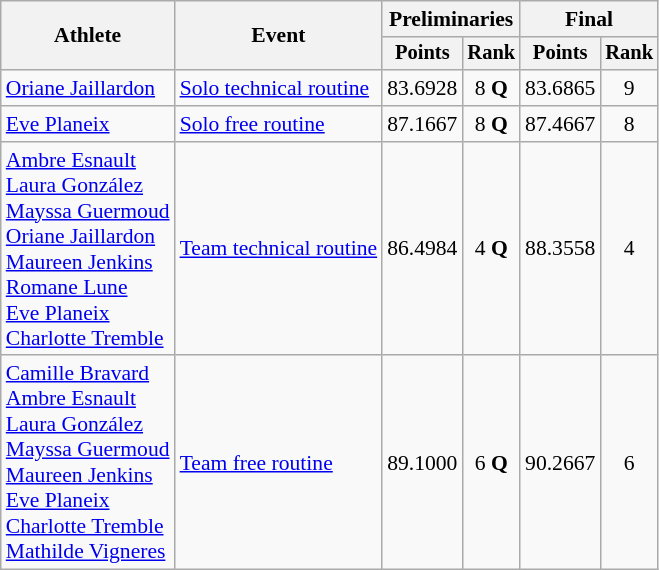<table class="wikitable" style="font-size:90%">
<tr>
<th rowspan="2">Athlete</th>
<th rowspan="2">Event</th>
<th colspan="2">Preliminaries</th>
<th colspan="2">Final</th>
</tr>
<tr style="font-size:95%">
<th>Points</th>
<th>Rank</th>
<th>Points</th>
<th>Rank</th>
</tr>
<tr align="center">
<td align="left"><a href='#'>Oriane Jaillardon</a></td>
<td align="left"><a href='#'>Solo technical routine</a></td>
<td>83.6928</td>
<td>8 <strong>Q</strong></td>
<td>83.6865</td>
<td>9</td>
</tr>
<tr align="center">
<td align="left"><a href='#'>Eve Planeix</a></td>
<td align="left"><a href='#'>Solo free routine</a></td>
<td>87.1667</td>
<td>8 <strong>Q</strong></td>
<td>87.4667</td>
<td>8</td>
</tr>
<tr align="center">
<td align="left"><a href='#'>Ambre Esnault</a><br><a href='#'>Laura González</a><br><a href='#'>Mayssa Guermoud</a><br><a href='#'>Oriane Jaillardon</a><br><a href='#'>Maureen Jenkins</a><br><a href='#'>Romane Lune</a><br><a href='#'>Eve Planeix</a><br><a href='#'>Charlotte Tremble</a></td>
<td align="left"><a href='#'>Team technical routine</a></td>
<td>86.4984</td>
<td>4 <strong>Q</strong></td>
<td>88.3558</td>
<td>4</td>
</tr>
<tr align="center">
<td align="left"><a href='#'>Camille Bravard</a><br><a href='#'>Ambre Esnault</a><br><a href='#'>Laura González</a><br><a href='#'>Mayssa Guermoud</a> <br><a href='#'>Maureen Jenkins</a> <br><a href='#'>Eve Planeix</a><br><a href='#'>Charlotte Tremble</a><br><a href='#'>Mathilde Vigneres</a></td>
<td align="left"><a href='#'>Team free routine</a></td>
<td>89.1000</td>
<td>6 <strong>Q</strong></td>
<td>90.2667</td>
<td>6</td>
</tr>
</table>
